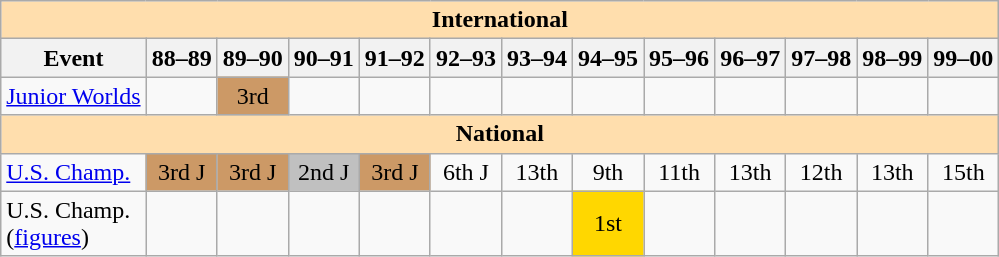<table class="wikitable" style="text-align:center">
<tr>
<th colspan="13" style="background-color: #ffdead; " align="center">International</th>
</tr>
<tr>
<th>Event</th>
<th>88–89</th>
<th>89–90</th>
<th>90–91</th>
<th>91–92</th>
<th>92–93</th>
<th>93–94</th>
<th>94–95</th>
<th>95–96</th>
<th>96–97</th>
<th>97–98</th>
<th>98–99</th>
<th>99–00</th>
</tr>
<tr>
<td align=left><a href='#'>Junior Worlds</a></td>
<td></td>
<td bgcolor=cc9966>3rd</td>
<td></td>
<td></td>
<td></td>
<td></td>
<td></td>
<td></td>
<td></td>
<td></td>
<td></td>
<td></td>
</tr>
<tr>
<th colspan="13" style="background-color: #ffdead; " align="center">National</th>
</tr>
<tr>
<td align=left><a href='#'>U.S. Champ.</a></td>
<td bgcolor="cc9966">3rd J</td>
<td bgcolor=cc9966>3rd J</td>
<td bgcolor=silver>2nd J</td>
<td bgcolor=cc9966>3rd J</td>
<td>6th J</td>
<td>13th</td>
<td>9th</td>
<td>11th</td>
<td>13th</td>
<td>12th</td>
<td>13th</td>
<td>15th</td>
</tr>
<tr>
<td align=left>U.S. Champ.<br>(<a href='#'>figures</a>)</td>
<td></td>
<td></td>
<td></td>
<td></td>
<td></td>
<td></td>
<td bgcolor=gold>1st</td>
<td></td>
<td></td>
<td></td>
<td></td>
<td></td>
</tr>
</table>
